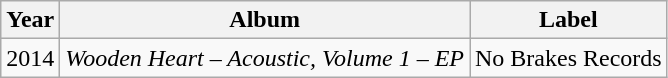<table class="wikitable" style="text-align:center;">
<tr>
<th>Year</th>
<th>Album</th>
<th>Label</th>
</tr>
<tr>
<td>2014</td>
<td style="text-align:left;"><em>Wooden Heart – Acoustic, Volume 1 – EP</em></td>
<td>No Brakes Records</td>
</tr>
</table>
